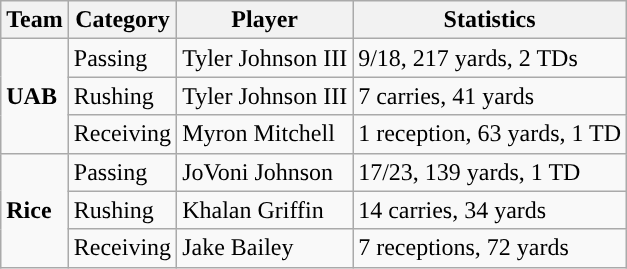<table class="wikitable" style="float: left;">
<tr>
<th>Team</th>
<th>Category</th>
<th>Player</th>
<th>Statistics</th>
</tr>
<tr>
<td rowspan=3><strong>UAB</strong></td>
<td>Passing</td>
<td>Tyler Johnson III</td>
<td>9/18, 217 yards, 2 TDs</td>
</tr>
<tr>
<td>Rushing</td>
<td>Tyler Johnson III</td>
<td>7 carries, 41 yards</td>
</tr>
<tr>
<td>Receiving</td>
<td>Myron Mitchell</td>
<td>1 reception, 63 yards, 1 TD</td>
</tr>
<tr>
<td rowspan=3><strong>Rice</strong></td>
<td>Passing</td>
<td>JoVoni Johnson</td>
<td>17/23, 139 yards, 1 TD</td>
</tr>
<tr>
<td>Rushing</td>
<td>Khalan Griffin</td>
<td>14 carries, 34 yards</td>
</tr>
<tr>
<td>Receiving</td>
<td>Jake Bailey</td>
<td>7 receptions, 72 yards</td>
</tr>
</table>
